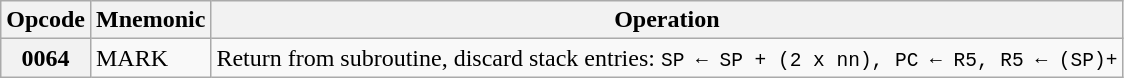<table class="wikitable">
<tr>
<th>Opcode</th>
<th>Mnemonic</th>
<th>Operation</th>
</tr>
<tr>
<th>0064</th>
<td>MARK</td>
<td>Return from subroutine, discard stack entries: <code>SP ← SP + (2 x nn), PC ← R5, R5 ← (SP)+</code></td>
</tr>
</table>
